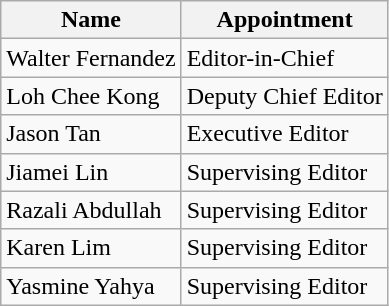<table class="wikitable">
<tr>
<th>Name</th>
<th>Appointment</th>
</tr>
<tr>
<td>Walter Fernandez</td>
<td>Editor-in-Chief</td>
</tr>
<tr>
<td>Loh Chee Kong</td>
<td>Deputy Chief Editor</td>
</tr>
<tr>
<td>Jason Tan</td>
<td>Executive Editor</td>
</tr>
<tr>
<td>Jiamei Lin</td>
<td>Supervising Editor</td>
</tr>
<tr>
<td>Razali Abdullah</td>
<td>Supervising Editor</td>
</tr>
<tr>
<td>Karen Lim</td>
<td>Supervising Editor</td>
</tr>
<tr>
<td>Yasmine Yahya</td>
<td>Supervising Editor</td>
</tr>
</table>
